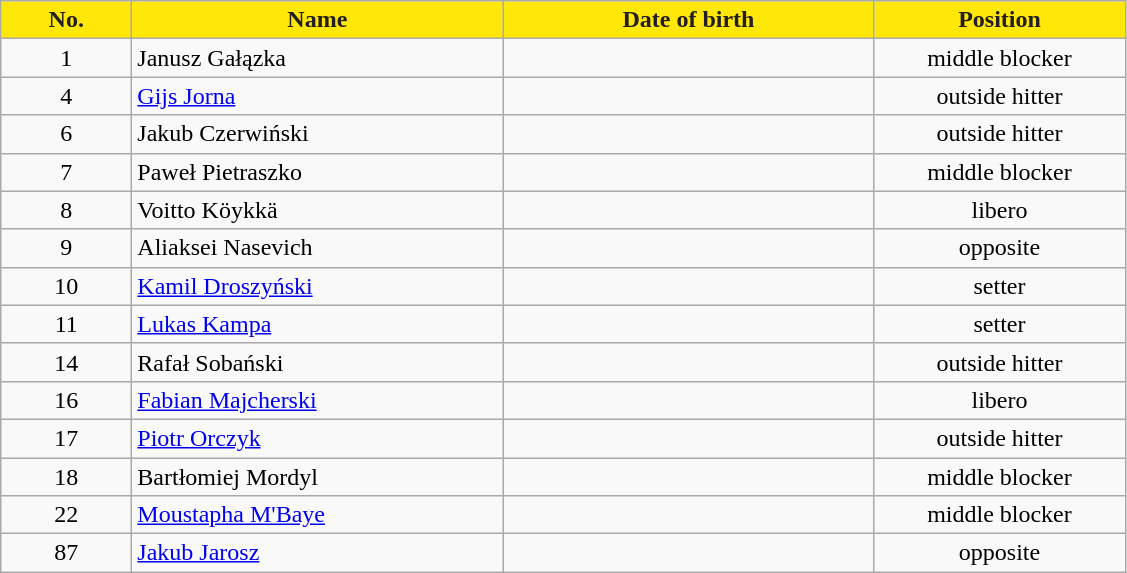<table class="wikitable sortable" style="font-size:100%; text-align:center;">
<tr>
<th style="width:5em; color:#231E20; background-color:#FFE808">No.</th>
<th style="width:15em; color:#231E20; background-color:#FFE808">Name</th>
<th style="width:15em; color:#231E20; background-color:#FFE808">Date of birth</th>
<th style="width:10em; color:#231E20; background-color:#FFE808">Position</th>
</tr>
<tr>
<td>1</td>
<td align=left> Janusz Gałązka</td>
<td align=right></td>
<td>middle blocker</td>
</tr>
<tr>
<td>4</td>
<td align=left> <a href='#'>Gijs Jorna</a></td>
<td align=right></td>
<td>outside hitter</td>
</tr>
<tr>
<td>6</td>
<td align=left> Jakub Czerwiński</td>
<td align=right></td>
<td>outside hitter</td>
</tr>
<tr>
<td>7</td>
<td align=left> Paweł Pietraszko</td>
<td align=right></td>
<td>middle blocker</td>
</tr>
<tr>
<td>8</td>
<td align=left> Voitto Köykkä</td>
<td align=right></td>
<td>libero</td>
</tr>
<tr>
<td>9</td>
<td align=left> Aliaksei Nasevich</td>
<td align=right></td>
<td>opposite</td>
</tr>
<tr>
<td>10</td>
<td align=left> <a href='#'>Kamil Droszyński</a></td>
<td align=right></td>
<td>setter</td>
</tr>
<tr>
<td>11</td>
<td align=left> <a href='#'>Lukas Kampa</a></td>
<td align=right></td>
<td>setter</td>
</tr>
<tr>
<td>14</td>
<td align=left> Rafał Sobański</td>
<td align=right></td>
<td>outside hitter</td>
</tr>
<tr>
<td>16</td>
<td align=left> <a href='#'>Fabian Majcherski</a></td>
<td align=right></td>
<td>libero</td>
</tr>
<tr>
<td>17</td>
<td align=left> <a href='#'>Piotr Orczyk</a></td>
<td align=right></td>
<td>outside hitter</td>
</tr>
<tr>
<td>18</td>
<td align=left> Bartłomiej Mordyl</td>
<td align=right></td>
<td>middle blocker</td>
</tr>
<tr>
<td>22</td>
<td align=left> <a href='#'>Moustapha M'Baye</a></td>
<td align=right></td>
<td>middle blocker</td>
</tr>
<tr>
<td>87</td>
<td align=left> <a href='#'>Jakub Jarosz</a></td>
<td align=right></td>
<td>opposite</td>
</tr>
</table>
